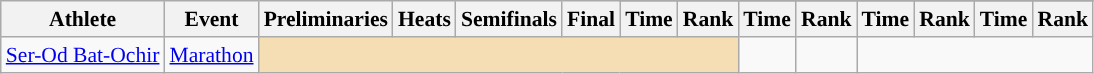<table class=wikitable style="font-size:90%;">
<tr>
<th rowspan="2">Athlete</th>
<th rowspan="2">Event</th>
<th rowspan="2">Preliminaries</th>
<th rowspan="2">Heats</th>
<th rowspan="2">Semifinals</th>
<th rowspan="2">Final</th>
</tr>
<tr>
<th>Time</th>
<th>Rank</th>
<th>Time</th>
<th>Rank</th>
<th>Time</th>
<th>Rank</th>
<th>Time</th>
<th>Rank</th>
</tr>
<tr>
<td><a href='#'>Ser-Od Bat-Ochir</a></td>
<td><a href='#'>Marathon</a></td>
<td colspan= 6 bgcolor="wheat"></td>
<td align=center></td>
<td align=center></td>
</tr>
</table>
